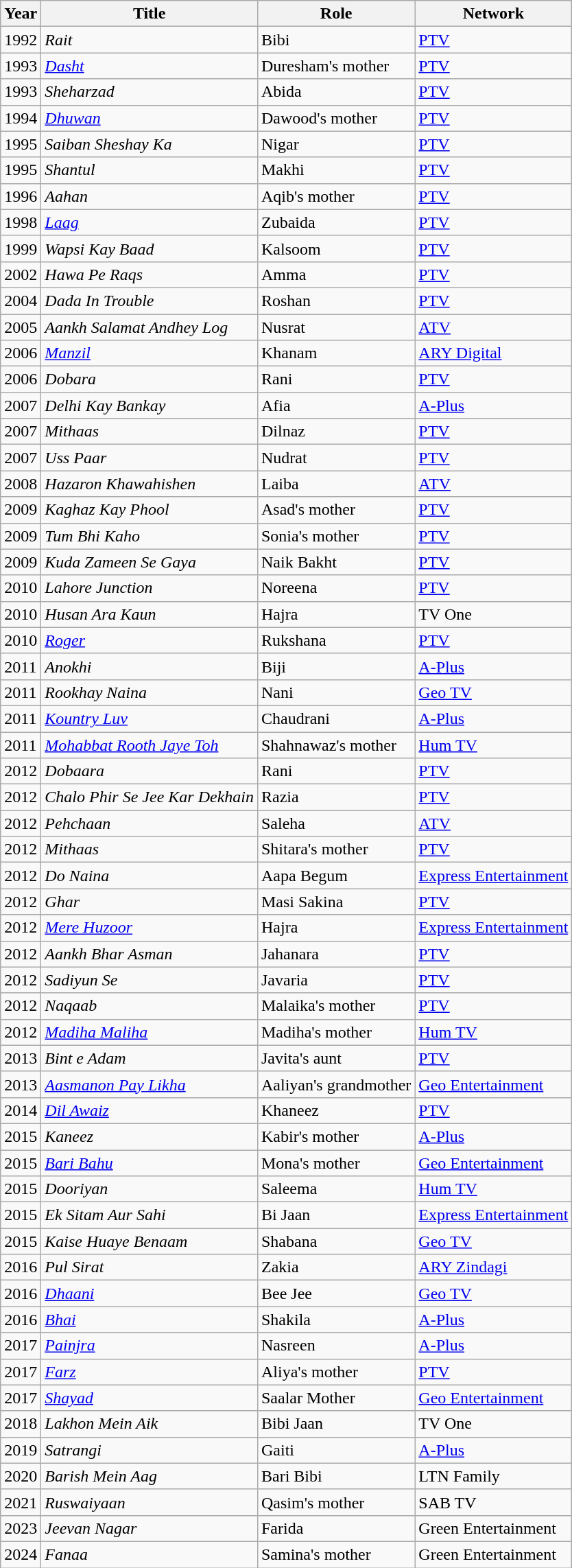<table class="wikitable sortable plainrowheaders">
<tr style="text-align:center;">
<th scope="col">Year</th>
<th scope="col">Title</th>
<th scope="col">Role</th>
<th scope="col">Network</th>
</tr>
<tr>
<td>1992</td>
<td><em>Rait</em></td>
<td>Bibi</td>
<td><a href='#'>PTV</a></td>
</tr>
<tr>
<td>1993</td>
<td><em><a href='#'>Dasht</a></em></td>
<td>Duresham's mother</td>
<td><a href='#'>PTV</a></td>
</tr>
<tr>
<td>1993</td>
<td><em>Sheharzad</em></td>
<td>Abida</td>
<td><a href='#'>PTV</a></td>
</tr>
<tr>
<td>1994</td>
<td><em><a href='#'>Dhuwan</a></em></td>
<td>Dawood's mother</td>
<td><a href='#'>PTV</a></td>
</tr>
<tr>
<td>1995</td>
<td><em>Saiban Sheshay Ka</em></td>
<td>Nigar</td>
<td><a href='#'>PTV</a></td>
</tr>
<tr>
<td>1995</td>
<td><em>Shantul</em></td>
<td>Makhi</td>
<td><a href='#'>PTV</a></td>
</tr>
<tr>
<td>1996</td>
<td><em>Aahan</em></td>
<td>Aqib's mother</td>
<td><a href='#'>PTV</a></td>
</tr>
<tr>
<td>1998</td>
<td><em><a href='#'>Laag</a></em></td>
<td>Zubaida</td>
<td><a href='#'>PTV</a></td>
</tr>
<tr>
<td>1999</td>
<td><em>Wapsi Kay Baad</em></td>
<td>Kalsoom</td>
<td><a href='#'>PTV</a></td>
</tr>
<tr>
<td>2002</td>
<td><em>Hawa Pe Raqs</em></td>
<td>Amma</td>
<td><a href='#'>PTV</a></td>
</tr>
<tr>
<td>2004</td>
<td><em>Dada In Trouble</em></td>
<td>Roshan</td>
<td><a href='#'>PTV</a></td>
</tr>
<tr>
<td>2005</td>
<td><em>Aankh Salamat Andhey Log</em></td>
<td>Nusrat</td>
<td><a href='#'>ATV</a></td>
</tr>
<tr>
<td>2006</td>
<td><em><a href='#'>Manzil</a></em></td>
<td>Khanam</td>
<td><a href='#'>ARY Digital</a></td>
</tr>
<tr>
<td>2006</td>
<td><em>Dobara</em></td>
<td>Rani</td>
<td><a href='#'>PTV</a></td>
</tr>
<tr>
<td>2007</td>
<td><em>Delhi Kay Bankay</em></td>
<td>Afia</td>
<td><a href='#'>A-Plus</a></td>
</tr>
<tr>
<td>2007</td>
<td><em>Mithaas</em></td>
<td>Dilnaz</td>
<td><a href='#'>PTV</a></td>
</tr>
<tr>
<td>2007</td>
<td><em>Uss Paar</em></td>
<td>Nudrat</td>
<td><a href='#'>PTV</a></td>
</tr>
<tr>
<td>2008</td>
<td><em>Hazaron Khawahishen</em></td>
<td>Laiba</td>
<td><a href='#'>ATV</a></td>
</tr>
<tr>
<td>2009</td>
<td><em>Kaghaz Kay Phool</em></td>
<td>Asad's mother</td>
<td><a href='#'>PTV</a></td>
</tr>
<tr>
<td>2009</td>
<td><em>Tum Bhi Kaho</em></td>
<td>Sonia's mother</td>
<td><a href='#'>PTV</a></td>
</tr>
<tr>
<td>2009</td>
<td><em>Kuda Zameen Se Gaya</em></td>
<td>Naik Bakht</td>
<td><a href='#'>PTV</a></td>
</tr>
<tr>
<td>2010</td>
<td><em>Lahore Junction</em></td>
<td>Noreena</td>
<td><a href='#'>PTV</a></td>
</tr>
<tr>
<td>2010</td>
<td><em>Husan Ara Kaun</em></td>
<td>Hajra</td>
<td>TV One</td>
</tr>
<tr>
<td>2010</td>
<td><em><a href='#'>Roger</a></em></td>
<td>Rukshana</td>
<td><a href='#'>PTV</a></td>
</tr>
<tr>
<td>2011</td>
<td><em>Anokhi</em></td>
<td>Biji</td>
<td><a href='#'>A-Plus</a></td>
</tr>
<tr>
<td>2011</td>
<td><em>Rookhay Naina</em></td>
<td>Nani</td>
<td><a href='#'>Geo TV</a></td>
</tr>
<tr>
<td>2011</td>
<td><em><a href='#'>Kountry Luv</a></em></td>
<td>Chaudrani</td>
<td><a href='#'>A-Plus</a></td>
</tr>
<tr>
<td>2011</td>
<td><em><a href='#'>Mohabbat Rooth Jaye Toh</a></em></td>
<td>Shahnawaz's mother</td>
<td><a href='#'>Hum TV</a></td>
</tr>
<tr>
<td>2012</td>
<td><em>Dobaara</em></td>
<td>Rani</td>
<td><a href='#'>PTV</a></td>
</tr>
<tr>
<td>2012</td>
<td><em>Chalo Phir Se Jee Kar Dekhain</em></td>
<td>Razia</td>
<td><a href='#'>PTV</a></td>
</tr>
<tr>
<td>2012</td>
<td><em>Pehchaan</em></td>
<td>Saleha</td>
<td><a href='#'>ATV</a></td>
</tr>
<tr>
<td>2012</td>
<td><em>Mithaas</em></td>
<td>Shitara's mother</td>
<td><a href='#'>PTV</a></td>
</tr>
<tr>
<td>2012</td>
<td><em>Do Naina</em></td>
<td>Aapa Begum</td>
<td><a href='#'>Express Entertainment</a></td>
</tr>
<tr>
<td>2012</td>
<td><em>Ghar</em></td>
<td>Masi Sakina</td>
<td><a href='#'>PTV</a></td>
</tr>
<tr>
<td>2012</td>
<td><em><a href='#'>Mere Huzoor</a></em></td>
<td>Hajra</td>
<td><a href='#'>Express Entertainment</a></td>
</tr>
<tr>
<td>2012</td>
<td><em>Aankh Bhar Asman</em></td>
<td>Jahanara</td>
<td><a href='#'>PTV</a></td>
</tr>
<tr>
<td>2012</td>
<td><em>Sadiyun Se</em></td>
<td>Javaria</td>
<td><a href='#'>PTV</a></td>
</tr>
<tr>
<td>2012</td>
<td><em>Naqaab</em></td>
<td>Malaika's mother</td>
<td><a href='#'>PTV</a></td>
</tr>
<tr>
<td>2012</td>
<td><em><a href='#'>Madiha Maliha</a></em></td>
<td>Madiha's mother</td>
<td><a href='#'>Hum TV</a></td>
</tr>
<tr>
<td>2013</td>
<td><em>Bint e Adam	</em></td>
<td>Javita's aunt</td>
<td><a href='#'>PTV</a></td>
</tr>
<tr>
<td>2013</td>
<td><em><a href='#'>Aasmanon Pay Likha</a></em></td>
<td>Aaliyan's grandmother</td>
<td><a href='#'>Geo Entertainment</a></td>
</tr>
<tr>
<td>2014</td>
<td><em><a href='#'>Dil Awaiz</a></em></td>
<td>Khaneez</td>
<td><a href='#'>PTV</a></td>
</tr>
<tr>
<td>2015</td>
<td><em>Kaneez</em></td>
<td>Kabir's mother</td>
<td><a href='#'>A-Plus</a></td>
</tr>
<tr>
<td>2015</td>
<td><em><a href='#'>Bari Bahu</a></em></td>
<td>Mona's mother</td>
<td><a href='#'>Geo Entertainment</a></td>
</tr>
<tr>
<td>2015</td>
<td><em>Dooriyan</em></td>
<td>Saleema</td>
<td><a href='#'>Hum TV</a></td>
</tr>
<tr>
<td>2015</td>
<td><em>Ek Sitam Aur Sahi</em></td>
<td>Bi Jaan</td>
<td><a href='#'>Express Entertainment</a></td>
</tr>
<tr>
<td>2015</td>
<td><em>Kaise Huaye Benaam</em></td>
<td>Shabana</td>
<td><a href='#'>Geo TV</a></td>
</tr>
<tr>
<td>2016</td>
<td><em>Pul Sirat</em></td>
<td>Zakia</td>
<td><a href='#'>ARY Zindagi</a></td>
</tr>
<tr>
<td>2016</td>
<td><em><a href='#'>Dhaani</a></em></td>
<td>Bee Jee</td>
<td><a href='#'>Geo TV</a></td>
</tr>
<tr>
<td>2016</td>
<td><em><a href='#'>Bhai</a></em></td>
<td>Shakila</td>
<td><a href='#'>A-Plus</a></td>
</tr>
<tr>
<td>2017</td>
<td><em><a href='#'>Painjra</a></em></td>
<td>Nasreen</td>
<td><a href='#'>A-Plus</a></td>
</tr>
<tr>
<td>2017</td>
<td><em><a href='#'>Farz</a></em></td>
<td>Aliya's mother</td>
<td><a href='#'>PTV</a></td>
</tr>
<tr>
<td>2017</td>
<td><em><a href='#'>Shayad</a></em></td>
<td>Saalar Mother</td>
<td><a href='#'>Geo Entertainment</a></td>
</tr>
<tr>
<td>2018</td>
<td><em>Lakhon Mein Aik</em></td>
<td>Bibi Jaan</td>
<td>TV One</td>
</tr>
<tr>
<td>2019</td>
<td><em>Satrangi</em></td>
<td>Gaiti</td>
<td><a href='#'>A-Plus</a></td>
</tr>
<tr>
<td>2020</td>
<td><em>Barish Mein Aag</em></td>
<td>Bari Bibi</td>
<td>LTN Family</td>
</tr>
<tr>
<td>2021</td>
<td><em>Ruswaiyaan</em></td>
<td>Qasim's mother</td>
<td>SAB TV</td>
</tr>
<tr>
<td>2023</td>
<td><em>Jeevan Nagar</em></td>
<td>Farida</td>
<td>Green Entertainment</td>
</tr>
<tr>
<td>2024</td>
<td><em>Fanaa</em></td>
<td>Samina's mother</td>
<td>Green Entertainment</td>
</tr>
</table>
